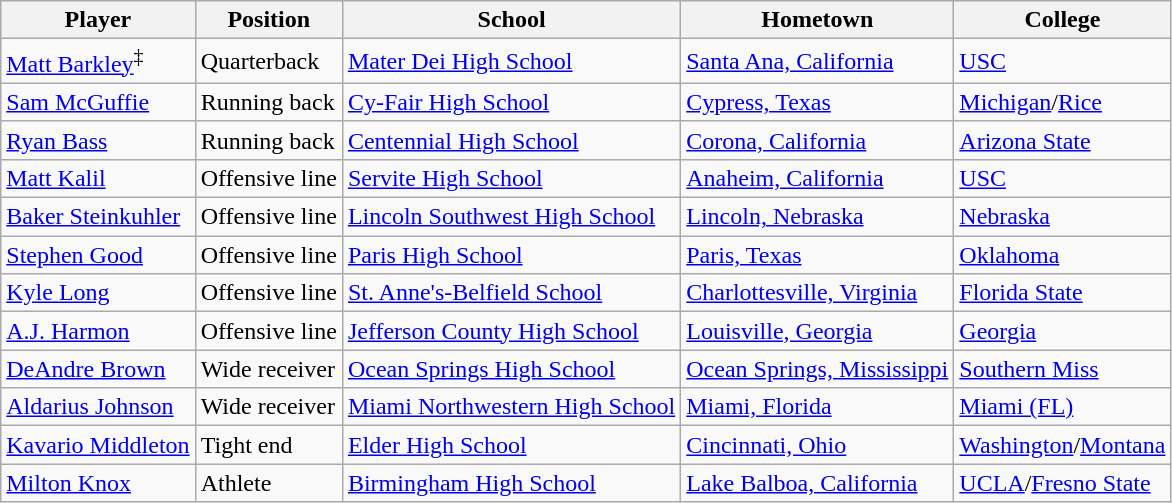<table class="wikitable">
<tr>
<th>Player</th>
<th>Position</th>
<th>School</th>
<th>Hometown</th>
<th>College</th>
</tr>
<tr>
<td><a href='#'>Matt Barkley</a><sup>‡</sup></td>
<td>Quarterback</td>
<td><a href='#'>Mater Dei High School</a></td>
<td><a href='#'>Santa Ana, California</a></td>
<td><a href='#'>USC</a></td>
</tr>
<tr>
<td><a href='#'>Sam McGuffie</a></td>
<td>Running back</td>
<td><a href='#'>Cy-Fair High School</a></td>
<td><a href='#'>Cypress, Texas</a></td>
<td><a href='#'>Michigan</a>/<a href='#'>Rice</a></td>
</tr>
<tr>
<td><a href='#'>Ryan Bass</a></td>
<td>Running back</td>
<td><a href='#'>Centennial High School</a></td>
<td><a href='#'>Corona, California</a></td>
<td><a href='#'>Arizona State</a></td>
</tr>
<tr>
<td><a href='#'>Matt Kalil</a></td>
<td>Offensive line</td>
<td><a href='#'>Servite High School</a></td>
<td><a href='#'>Anaheim, California</a></td>
<td><a href='#'>USC</a></td>
</tr>
<tr>
<td><a href='#'>Baker Steinkuhler</a></td>
<td>Offensive line</td>
<td><a href='#'>Lincoln Southwest High School</a></td>
<td><a href='#'>Lincoln, Nebraska</a></td>
<td><a href='#'>Nebraska</a></td>
</tr>
<tr>
<td><a href='#'>Stephen Good</a></td>
<td>Offensive line</td>
<td><a href='#'>Paris High School</a></td>
<td><a href='#'>Paris, Texas</a></td>
<td><a href='#'>Oklahoma</a></td>
</tr>
<tr>
<td><a href='#'>Kyle Long</a></td>
<td>Offensive line</td>
<td><a href='#'>St. Anne's-Belfield School</a></td>
<td><a href='#'>Charlottesville, Virginia</a></td>
<td><a href='#'>Florida State</a></td>
</tr>
<tr>
<td><a href='#'>A.J. Harmon</a></td>
<td>Offensive line</td>
<td><a href='#'>Jefferson County High School</a></td>
<td><a href='#'>Louisville, Georgia</a></td>
<td><a href='#'>Georgia</a></td>
</tr>
<tr>
<td><a href='#'>DeAndre Brown</a></td>
<td>Wide receiver</td>
<td><a href='#'>Ocean Springs High School</a></td>
<td><a href='#'>Ocean Springs, Mississippi</a></td>
<td><a href='#'>Southern Miss</a></td>
</tr>
<tr>
<td><a href='#'>Aldarius Johnson</a></td>
<td>Wide receiver</td>
<td><a href='#'>Miami Northwestern High School</a></td>
<td><a href='#'>Miami, Florida</a></td>
<td><a href='#'>Miami (FL)</a></td>
</tr>
<tr>
<td><a href='#'>Kavario Middleton</a></td>
<td>Tight end</td>
<td><a href='#'>Elder High School</a></td>
<td><a href='#'>Cincinnati, Ohio</a></td>
<td><a href='#'>Washington</a>/<a href='#'>Montana</a></td>
</tr>
<tr>
<td><a href='#'>Milton Knox</a></td>
<td>Athlete</td>
<td><a href='#'>Birmingham High School</a></td>
<td><a href='#'>Lake Balboa, California</a></td>
<td><a href='#'>UCLA</a>/<a href='#'>Fresno State</a></td>
</tr>
</table>
